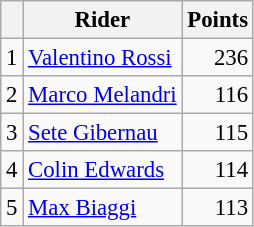<table class="wikitable" style="font-size: 95%;">
<tr>
<th></th>
<th>Rider</th>
<th>Points</th>
</tr>
<tr>
<td align=center>1</td>
<td> <a href='#'>Valentino Rossi</a></td>
<td align=right>236</td>
</tr>
<tr>
<td align=center>2</td>
<td> <a href='#'>Marco Melandri</a></td>
<td align=right>116</td>
</tr>
<tr>
<td align=center>3</td>
<td> <a href='#'>Sete Gibernau</a></td>
<td align=right>115</td>
</tr>
<tr>
<td align=center>4</td>
<td> <a href='#'>Colin Edwards</a></td>
<td align=right>114</td>
</tr>
<tr>
<td align=center>5</td>
<td> <a href='#'>Max Biaggi</a></td>
<td align=right>113</td>
</tr>
</table>
